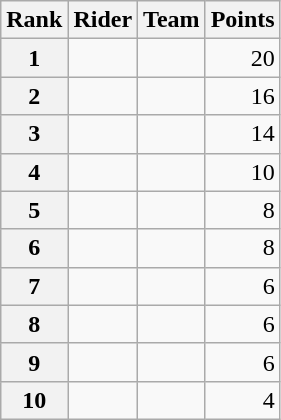<table class="wikitable" margin-bottom:0;">
<tr>
<th scope="col">Rank</th>
<th scope="col">Rider</th>
<th scope="col">Team</th>
<th scope="col">Points</th>
</tr>
<tr>
<th scope="row">1</th>
<td> </td>
<td></td>
<td align="right">20</td>
</tr>
<tr>
<th scope="row">2</th>
<td> </td>
<td></td>
<td align="right">16</td>
</tr>
<tr>
<th scope="row">3</th>
<td> </td>
<td></td>
<td align="right">14</td>
</tr>
<tr>
<th scope="row">4</th>
<td></td>
<td></td>
<td align="right">10</td>
</tr>
<tr>
<th scope="row">5</th>
<td></td>
<td></td>
<td align="right">8</td>
</tr>
<tr>
<th scope="row">6</th>
<td></td>
<td></td>
<td align="right">8</td>
</tr>
<tr>
<th scope="row">7</th>
<td></td>
<td></td>
<td align="right">6</td>
</tr>
<tr>
<th scope="row">8</th>
<td></td>
<td></td>
<td align="right">6</td>
</tr>
<tr>
<th scope="row">9</th>
<td></td>
<td></td>
<td align="right">6</td>
</tr>
<tr>
<th scope="row">10</th>
<td></td>
<td></td>
<td align="right">4</td>
</tr>
</table>
